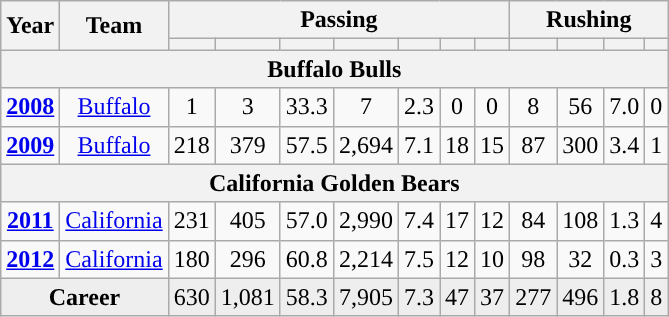<table class="wikitable" style="text-align:center;">
<tr>
<th rowspan=2>Year</th>
<th rowspan=2>Team</th>
<th colspan=7>Passing</th>
<th colspan=4>Rushing</th>
</tr>
<tr>
<th></th>
<th></th>
<th></th>
<th></th>
<th></th>
<th></th>
<th></th>
<th></th>
<th></th>
<th></th>
<th></th>
</tr>
<tr>
<th colspan="13"><strong>Buffalo Bulls</strong></th>
</tr>
<tr>
<td><strong><a href='#'>2008</a></strong></td>
<td><a href='#'>Buffalo</a></td>
<td>1</td>
<td>3</td>
<td>33.3</td>
<td>7</td>
<td>2.3</td>
<td>0</td>
<td>0</td>
<td>8</td>
<td>56</td>
<td>7.0</td>
<td>0</td>
</tr>
<tr>
<td><strong><a href='#'>2009</a></strong></td>
<td><a href='#'>Buffalo</a></td>
<td>218</td>
<td>379</td>
<td>57.5</td>
<td>2,694</td>
<td>7.1</td>
<td>18</td>
<td>15</td>
<td>87</td>
<td>300</td>
<td>3.4</td>
<td>1</td>
</tr>
<tr>
<th colspan="13"><strong>California Golden Bears</strong></th>
</tr>
<tr>
<td><strong><a href='#'>2011</a></strong></td>
<td><a href='#'>California</a></td>
<td>231</td>
<td>405</td>
<td>57.0</td>
<td>2,990</td>
<td>7.4</td>
<td>17</td>
<td>12</td>
<td>84</td>
<td>108</td>
<td>1.3</td>
<td>4</td>
</tr>
<tr>
<td><strong><a href='#'>2012</a></strong></td>
<td><a href='#'>California</a></td>
<td>180</td>
<td>296</td>
<td>60.8</td>
<td>2,214</td>
<td>7.5</td>
<td>12</td>
<td>10</td>
<td>98</td>
<td>32</td>
<td>0.3</td>
<td>3</td>
</tr>
<tr style="background:#eee;">
<td colspan=2><strong>Career</strong></td>
<td>630</td>
<td>1,081</td>
<td>58.3</td>
<td>7,905</td>
<td>7.3</td>
<td>47</td>
<td>37</td>
<td>277</td>
<td>496</td>
<td>1.8</td>
<td>8</td>
</tr>
</table>
